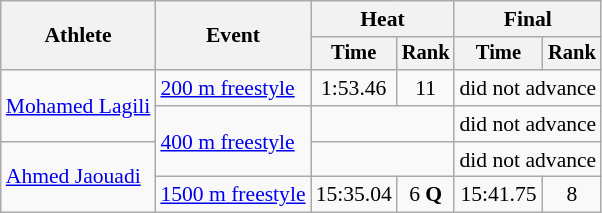<table class=wikitable style="font-size:90%">
<tr>
<th rowspan="2">Athlete</th>
<th rowspan="2">Event</th>
<th colspan="2">Heat</th>
<th colspan="2">Final</th>
</tr>
<tr style="font-size:95%">
<th>Time</th>
<th>Rank</th>
<th>Time</th>
<th>Rank</th>
</tr>
<tr align=center>
<td align=left rowspan="2"><a href='#'>Mohamed Lagili</a></td>
<td align=left><a href='#'>200 m freestyle</a></td>
<td>1:53.46</td>
<td>11</td>
<td colspan="2">did not advance</td>
</tr>
<tr align=center>
<td align=left rowspan="2"><a href='#'>400 m freestyle</a></td>
<td colspan="2"></td>
<td colspan="2">did not advance</td>
</tr>
<tr align=center>
<td align=left rowspan="2"><a href='#'>Ahmed Jaouadi</a></td>
<td colspan="2"></td>
<td colspan="2">did not advance</td>
</tr>
<tr align=center>
<td align=left><a href='#'>1500 m freestyle</a></td>
<td>15:35.04</td>
<td>6 <strong>Q</strong></td>
<td>15:41.75</td>
<td>8</td>
</tr>
</table>
